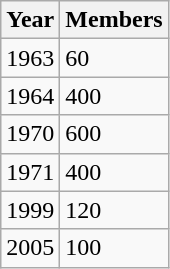<table class="wikitable">
<tr>
<th>Year</th>
<th>Members</th>
</tr>
<tr>
<td>1963</td>
<td>60</td>
</tr>
<tr>
<td>1964</td>
<td>400</td>
</tr>
<tr>
<td>1970</td>
<td>600</td>
</tr>
<tr>
<td>1971</td>
<td>400</td>
</tr>
<tr>
<td>1999</td>
<td>120</td>
</tr>
<tr>
<td>2005</td>
<td>100</td>
</tr>
</table>
